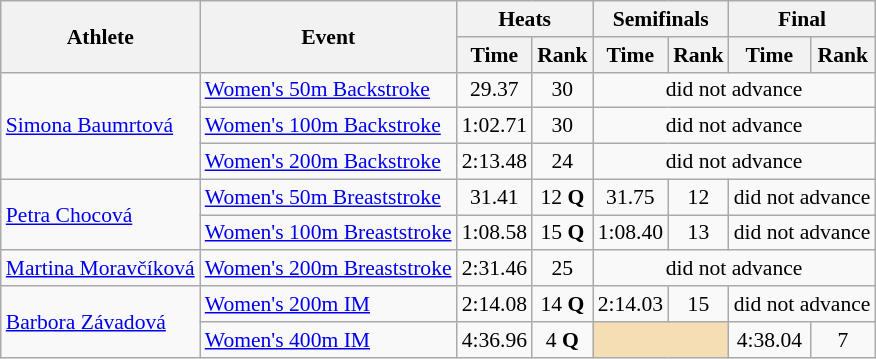<table class=wikitable style="font-size:90%">
<tr>
<th rowspan="2">Athlete</th>
<th rowspan="2">Event</th>
<th colspan="2">Heats</th>
<th colspan="2">Semifinals</th>
<th colspan="2">Final</th>
</tr>
<tr>
<th>Time</th>
<th>Rank</th>
<th>Time</th>
<th>Rank</th>
<th>Time</th>
<th>Rank</th>
</tr>
<tr>
<td rowspan="3"><a href='#'>Simona Baumrtová</a></td>
<td><a href='#'>Women's 50m Backstroke</a></td>
<td align=center>29.37</td>
<td align=center>30</td>
<td align=center colspan=4>did not advance</td>
</tr>
<tr>
<td><a href='#'>Women's 100m Backstroke</a></td>
<td align=center>1:02.71</td>
<td align=center>30</td>
<td align=center colspan=4>did not advance</td>
</tr>
<tr>
<td><a href='#'>Women's 200m Backstroke</a></td>
<td align=center>2:13.48</td>
<td align=center>24</td>
<td align=center colspan=4>did not advance</td>
</tr>
<tr>
<td rowspan="2"><a href='#'>Petra Chocová</a></td>
<td><a href='#'>Women's 50m Breaststroke</a></td>
<td align=center>31.41</td>
<td align=center>12 <strong>Q</strong></td>
<td align=center>31.75</td>
<td align=center>12</td>
<td align=center colspan=2>did not advance</td>
</tr>
<tr>
<td><a href='#'>Women's 100m Breaststroke</a></td>
<td align=center>1:08.58</td>
<td align=center>15 <strong>Q</strong></td>
<td align=center>1:08.40</td>
<td align=center>13</td>
<td align=center colspan=2>did not advance</td>
</tr>
<tr>
<td rowspan="1"><a href='#'>Martina Moravčíková</a></td>
<td><a href='#'>Women's 200m Breaststroke</a></td>
<td align=center>2:31.46</td>
<td align=center>25</td>
<td align=center colspan=4>did not advance</td>
</tr>
<tr>
<td rowspan="2"><a href='#'>Barbora Závadová</a></td>
<td><a href='#'>Women's 200m IM</a></td>
<td align=center>2:14.08</td>
<td align=center>14 <strong>Q</strong></td>
<td align=center>2:14.03</td>
<td align=center>15</td>
<td align=center colspan=2>did not advance</td>
</tr>
<tr>
<td><a href='#'>Women's 400m IM</a></td>
<td align=center>4:36.96</td>
<td align=center>4 <strong>Q</strong></td>
<td colspan= 2 bgcolor="wheat"></td>
<td align=center>4:38.04</td>
<td align=center>7</td>
</tr>
</table>
